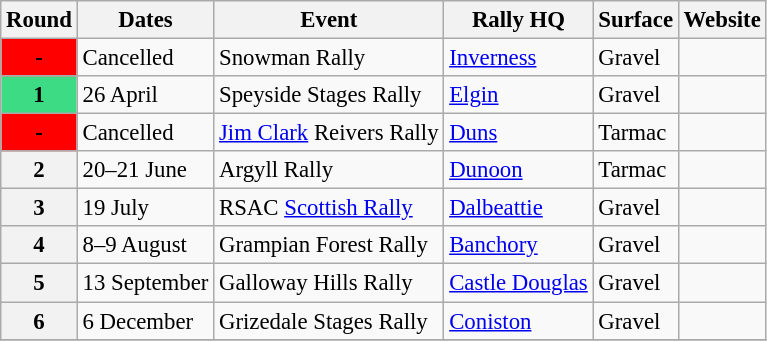<table class="wikitable" style="font-size: 95%;">
<tr>
<th>Round</th>
<th>Dates</th>
<th>Event</th>
<th>Rally HQ</th>
<th>Surface</th>
<th>Website</th>
</tr>
<tr>
<th style="background:#FF0000;">-</th>
<td><span>Cancelled</span></td>
<td>Snowman Rally</td>
<td><a href='#'>Inverness</a></td>
<td>Gravel</td>
<td></td>
</tr>
<tr>
<th style="background:#3DDC84;">1</th>
<td>26 April</td>
<td>Speyside Stages Rally</td>
<td><a href='#'>Elgin</a></td>
<td>Gravel</td>
<td></td>
</tr>
<tr>
<th style="background:#FF0000;">-</th>
<td><span>Cancelled</span></td>
<td><a href='#'>Jim Clark</a> Reivers Rally</td>
<td><a href='#'>Duns</a></td>
<td>Tarmac</td>
<td></td>
</tr>
<tr>
<th>2</th>
<td>20–21 June</td>
<td>Argyll Rally</td>
<td><a href='#'>Dunoon</a></td>
<td>Tarmac</td>
<td></td>
</tr>
<tr>
<th>3</th>
<td>19 July</td>
<td>RSAC <a href='#'>Scottish Rally</a></td>
<td><a href='#'>Dalbeattie</a></td>
<td>Gravel</td>
<td></td>
</tr>
<tr>
<th>4</th>
<td>8–9 August</td>
<td>Grampian Forest Rally</td>
<td><a href='#'>Banchory</a></td>
<td>Gravel</td>
<td></td>
</tr>
<tr>
<th>5</th>
<td>13 September</td>
<td>Galloway Hills Rally</td>
<td><a href='#'>Castle Douglas</a></td>
<td>Gravel</td>
<td></td>
</tr>
<tr>
<th>6</th>
<td>6 December</td>
<td>Grizedale Stages Rally</td>
<td><a href='#'>Coniston</a></td>
<td>Gravel</td>
<td></td>
</tr>
<tr>
</tr>
</table>
